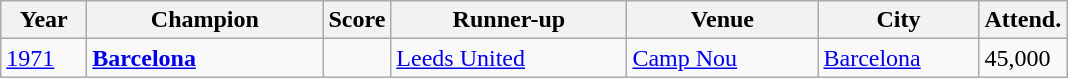<table class="wikitable" style="text-align: ;">
<tr>
<th width= 50px>Year</th>
<th width= 150px>Champion</th>
<th width= px>Score</th>
<th width= 150px>Runner-up</th>
<th width= 120px>Venue</th>
<th width= 100px>City</th>
<th width= px>Attend.</th>
</tr>
<tr>
<td><a href='#'>1971</a></td>
<td> <strong><a href='#'>Barcelona</a></strong></td>
<td></td>
<td> <a href='#'>Leeds United</a></td>
<td><a href='#'>Camp Nou</a></td>
<td><a href='#'>Barcelona</a></td>
<td>45,000</td>
</tr>
</table>
